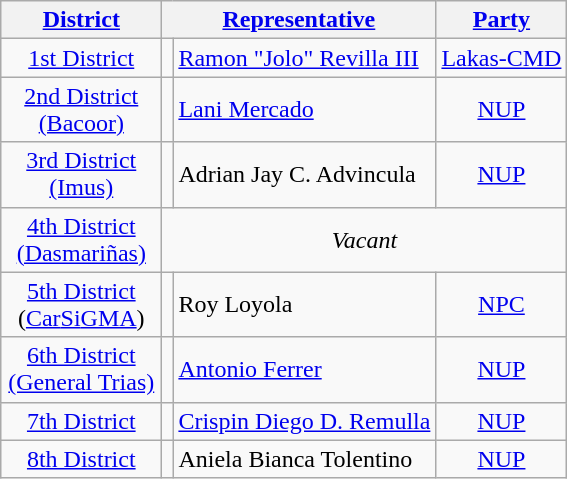<table class="wikitable sortable">
<tr>
<th width=100px><a href='#'>District</a></th>
<th colspan= 2><a href='#'>Representative</a></th>
<th width=80px><a href='#'>Party</a></th>
</tr>
<tr>
<td align=center><a href='#'>1st District</a></td>
<td></td>
<td><a href='#'>Ramon "Jolo" Revilla III</a></td>
<td align="center"><a href='#'>Lakas-CMD</a></td>
</tr>
<tr>
<td align=center><a href='#'>2nd District<br>(Bacoor)</a></td>
<td></td>
<td><a href='#'>Lani Mercado</a></td>
<td align="center"><a href='#'>NUP</a></td>
</tr>
<tr>
<td align=center><a href='#'>3rd District<br>(Imus)</a></td>
<td></td>
<td>Adrian Jay C. Advincula</td>
<td align="center"><a href='#'>NUP</a></td>
</tr>
<tr>
<td align=center><a href='#'>4th District<br>(Dasmariñas)</a></td>
<td colspan=3 align=center><em>Vacant</em></td>
</tr>
<tr>
<td align=center><a href='#'>5th District</a><br>(<a href='#'>Car</a><a href='#'>Si</a><a href='#'>GMA</a>)</td>
<td></td>
<td>Roy Loyola</td>
<td align="center"><a href='#'>NPC</a></td>
</tr>
<tr>
<td align=center><a href='#'>6th District<br>(General Trias)</a></td>
<td></td>
<td><a href='#'>Antonio Ferrer</a></td>
<td align="center"><a href='#'>NUP</a></td>
</tr>
<tr>
<td align=center><a href='#'>7th District</a></td>
<td></td>
<td><a href='#'>Crispin Diego D. Remulla</a></td>
<td align="center"><a href='#'>NUP</a></td>
</tr>
<tr>
<td align=center><a href='#'>8th District</a></td>
<td></td>
<td>Aniela Bianca Tolentino</td>
<td align="center"><a href='#'>NUP</a></td>
</tr>
</table>
